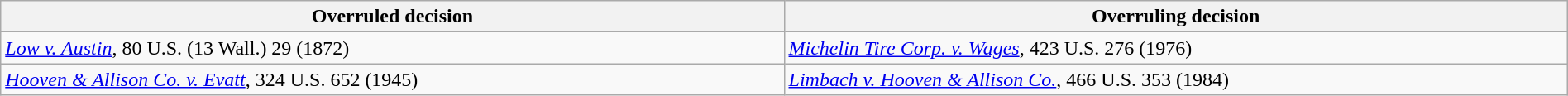<table class="wikitable sortable collapsible" style="width:100%">
<tr>
<th width="50%">Overruled decision</th>
<th width="50%">Overruling decision</th>
</tr>
<tr valign="top">
<td><em><a href='#'>Low v. Austin</a></em>, 80 U.S. (13 Wall.) 29 (1872)</td>
<td><em><a href='#'>Michelin Tire Corp. v. Wages</a></em>, 423 U.S. 276 (1976)</td>
</tr>
<tr>
<td><em><a href='#'>Hooven & Allison Co. v. Evatt</a></em>, 324 U.S. 652 (1945)</td>
<td><em><a href='#'>Limbach v. Hooven & Allison Co.</a></em>, 466 U.S. 353 (1984)</td>
</tr>
</table>
